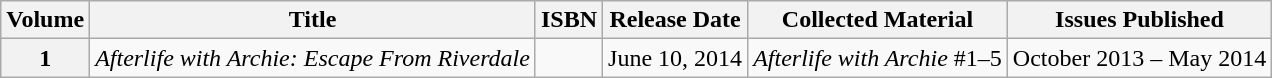<table class="wikitable">
<tr>
<th>Volume</th>
<th>Title</th>
<th>ISBN</th>
<th>Release Date</th>
<th>Collected Material</th>
<th>Issues Published</th>
</tr>
<tr>
<th>1</th>
<td><em>Afterlife with Archie: Escape From Riverdale</em></td>
<td></td>
<td>June 10, 2014</td>
<td><em>Afterlife with Archie</em> #1–5</td>
<td>October 2013 – May 2014</td>
</tr>
</table>
